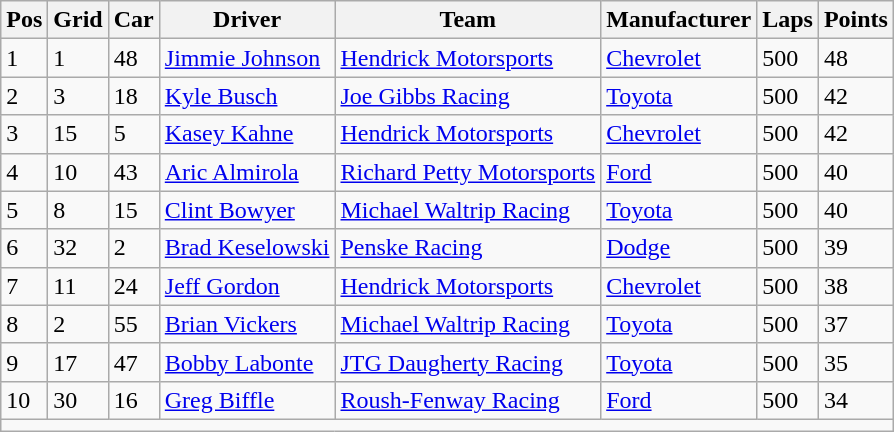<table class="wikitable">
<tr>
<th>Pos</th>
<th>Grid</th>
<th>Car</th>
<th>Driver</th>
<th>Team</th>
<th>Manufacturer</th>
<th>Laps</th>
<th>Points</th>
</tr>
<tr>
<td>1</td>
<td>1</td>
<td>48</td>
<td><a href='#'>Jimmie Johnson</a></td>
<td><a href='#'>Hendrick Motorsports</a></td>
<td><a href='#'>Chevrolet</a></td>
<td>500</td>
<td>48</td>
</tr>
<tr>
<td>2</td>
<td>3</td>
<td>18</td>
<td><a href='#'>Kyle Busch</a></td>
<td><a href='#'>Joe Gibbs Racing</a></td>
<td><a href='#'>Toyota</a></td>
<td>500</td>
<td>42</td>
</tr>
<tr>
<td>3</td>
<td>15</td>
<td>5</td>
<td><a href='#'>Kasey Kahne</a></td>
<td><a href='#'>Hendrick Motorsports</a></td>
<td><a href='#'>Chevrolet</a></td>
<td>500</td>
<td>42</td>
</tr>
<tr>
<td>4</td>
<td>10</td>
<td>43</td>
<td><a href='#'>Aric Almirola</a></td>
<td><a href='#'>Richard Petty Motorsports</a></td>
<td><a href='#'>Ford</a></td>
<td>500</td>
<td>40</td>
</tr>
<tr>
<td>5</td>
<td>8</td>
<td>15</td>
<td><a href='#'>Clint Bowyer</a></td>
<td><a href='#'>Michael Waltrip Racing</a></td>
<td><a href='#'>Toyota</a></td>
<td>500</td>
<td>40</td>
</tr>
<tr>
<td>6</td>
<td>32</td>
<td>2</td>
<td><a href='#'>Brad Keselowski</a></td>
<td><a href='#'>Penske Racing</a></td>
<td><a href='#'>Dodge</a></td>
<td>500</td>
<td>39</td>
</tr>
<tr>
<td>7</td>
<td>11</td>
<td>24</td>
<td><a href='#'>Jeff Gordon</a></td>
<td><a href='#'>Hendrick Motorsports</a></td>
<td><a href='#'>Chevrolet</a></td>
<td>500</td>
<td>38</td>
</tr>
<tr>
<td>8</td>
<td>2</td>
<td>55</td>
<td><a href='#'>Brian Vickers</a></td>
<td><a href='#'>Michael Waltrip Racing</a></td>
<td><a href='#'>Toyota</a></td>
<td>500</td>
<td>37</td>
</tr>
<tr>
<td>9</td>
<td>17</td>
<td>47</td>
<td><a href='#'>Bobby Labonte</a></td>
<td><a href='#'>JTG Daugherty Racing</a></td>
<td><a href='#'>Toyota</a></td>
<td>500</td>
<td>35</td>
</tr>
<tr>
<td>10</td>
<td>30</td>
<td>16</td>
<td><a href='#'>Greg Biffle</a></td>
<td><a href='#'>Roush-Fenway Racing</a></td>
<td><a href='#'>Ford</a></td>
<td>500</td>
<td>34<br></td>
</tr>
<tr class="sortbottom">
<td colspan="9"></td>
</tr>
</table>
